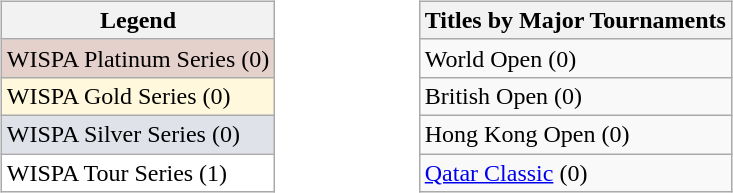<table style="width:43%;">
<tr>
<td valign=top width=35% align=left><br><table class="wikitable">
<tr>
<th>Legend</th>
</tr>
<tr style="background:#e5d1cb;">
<td>WISPA Platinum Series (0)</td>
</tr>
<tr style="background:Cornsilk">
<td>WISPA Gold Series (0)</td>
</tr>
<tr style="background:#dfe2e9;">
<td>WISPA Silver Series (0)</td>
</tr>
<tr style="background:White;">
<td>WISPA Tour Series (1)</td>
</tr>
</table>
</td>
<td valign=top width=33% align=left><br><table class="wikitable">
<tr>
<th>Titles by Major Tournaments</th>
</tr>
<tr>
<td>World Open (0)</td>
</tr>
<tr>
<td>British Open (0)</td>
</tr>
<tr>
<td>Hong Kong Open (0)</td>
</tr>
<tr>
<td><a href='#'>Qatar Classic</a> (0)</td>
</tr>
</table>
</td>
</tr>
</table>
